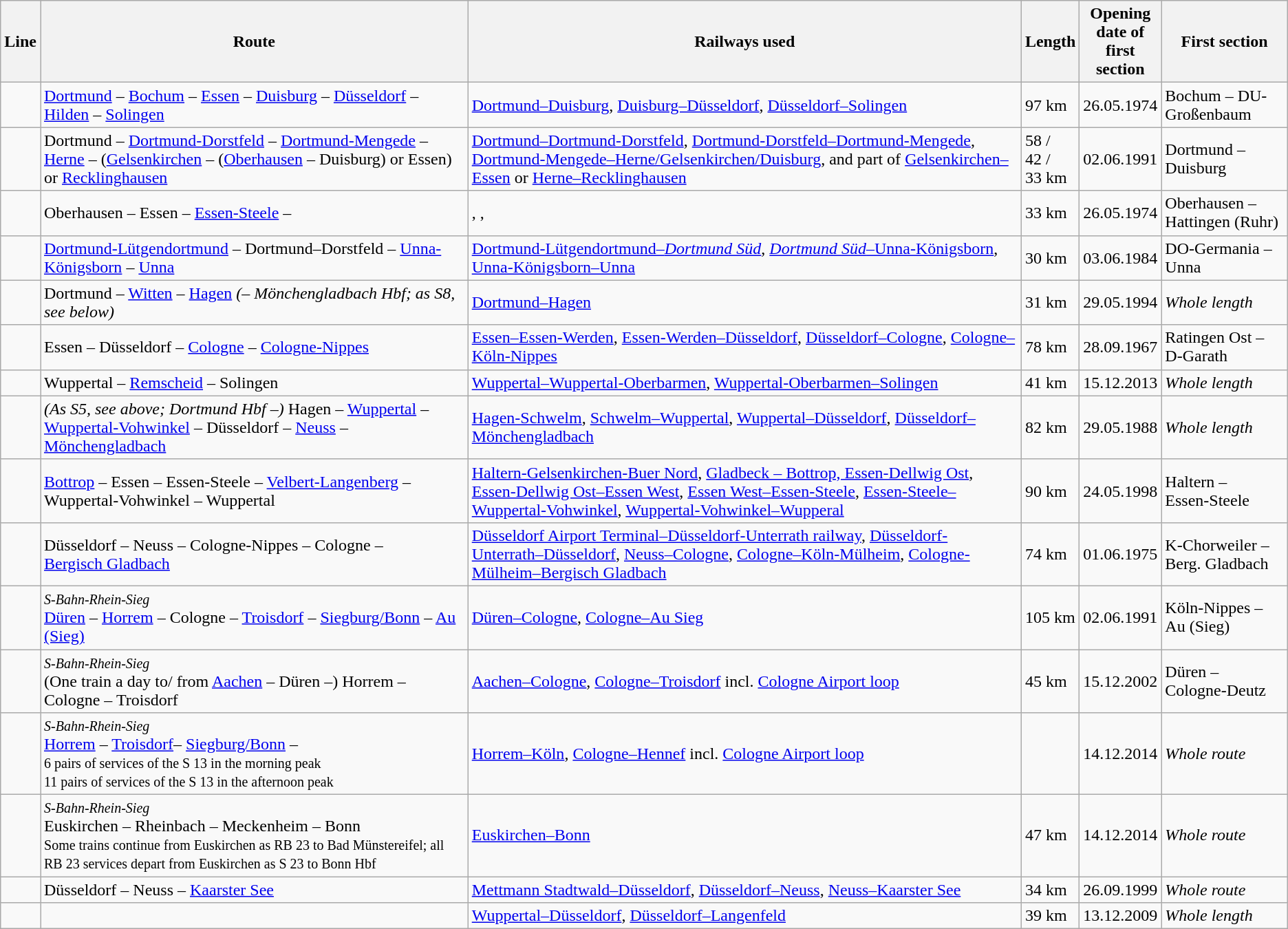<table class="wikitable collapsible collapsed">
<tr class="hintergrundfarbe5">
<th>Line</th>
<th width="35%">Route</th>
<th width="45%">Railways used</th>
<th>Length</th>
<th>Opening date of first section</th>
<th width="10%">First section</th>
</tr>
<tr>
<td></td>
<td><a href='#'>Dortmund</a> – <a href='#'>Bochum</a> – <a href='#'>Essen</a> –  <a href='#'>Duisburg</a> –  <a href='#'>Düsseldorf</a> – <a href='#'>Hilden</a> – <a href='#'>Solingen</a></td>
<td><a href='#'>Dortmund–Duisburg</a>, <a href='#'>Duisburg–Düsseldorf</a>, <a href='#'>Düsseldorf–Solingen</a></td>
<td>97 km</td>
<td>26.05.1974</td>
<td>Bochum – DU-Großenbaum</td>
</tr>
<tr>
<td></td>
<td>Dortmund – <a href='#'>Dortmund-Dorstfeld</a> – <a href='#'>Dortmund-Mengede</a> – <a href='#'>Herne</a> – (<a href='#'>Gelsenkirchen</a> – (<a href='#'>Oberhausen</a> – Duisburg) or Essen) or <a href='#'>Recklinghausen</a></td>
<td><a href='#'>Dortmund–Dortmund-Dorstfeld</a>, <a href='#'>Dortmund-Dorstfeld–Dortmund-Mengede</a>, <a href='#'>Dortmund-Mengede–Herne/Gelsenkirchen/Duisburg</a>, and part of <a href='#'>Gelsenkirchen–Essen</a> or <a href='#'>Herne–Recklinghausen</a></td>
<td>58 / 42 / 33 km</td>
<td>02.06.1991</td>
<td>Dortmund – Duisburg</td>
</tr>
<tr>
<td></td>
<td>Oberhausen –  Essen – <a href='#'>Essen-Steele</a> – </td>
<td>, , </td>
<td>33 km</td>
<td>26.05.1974</td>
<td>Oberhausen – Hattingen (Ruhr)</td>
</tr>
<tr>
<td></td>
<td><a href='#'>Dortmund-Lütgendortmund</a> – Dortmund–Dorstfeld – <a href='#'>Unna-Königsborn</a> – <a href='#'>Unna</a></td>
<td><a href='#'>Dortmund-Lütgendortmund–<em>Dortmund Süd</em></a>, <a href='#'><em>Dortmund Süd</em>–Unna-Königsborn</a>, <a href='#'>Unna-Königsborn–Unna</a></td>
<td>30 km</td>
<td>03.06.1984</td>
<td>DO-Germania – Unna</td>
</tr>
<tr>
<td></td>
<td>Dortmund – <a href='#'>Witten</a> –  <a href='#'>Hagen</a> <em>(– Mönchengladbach Hbf; as S8, see below)</em></td>
<td><a href='#'>Dortmund–Hagen</a></td>
<td>31 km</td>
<td>29.05.1994</td>
<td><em>Whole length</em></td>
</tr>
<tr>
<td></td>
<td>Essen –  Düsseldorf –  <a href='#'>Cologne</a> – <a href='#'>Cologne-Nippes</a></td>
<td><a href='#'>Essen–Essen-Werden</a>, <a href='#'>Essen-Werden–Düsseldorf</a>, <a href='#'>Düsseldorf–Cologne</a>, <a href='#'>Cologne–Köln-Nippes</a></td>
<td>78 km</td>
<td>28.09.1967</td>
<td>Ratingen Ost – D-Garath</td>
</tr>
<tr>
<td></td>
<td>Wuppertal – <a href='#'>Remscheid</a> – Solingen</td>
<td><a href='#'>Wuppertal–Wuppertal-Oberbarmen</a>, <a href='#'>Wuppertal-Oberbarmen–Solingen</a></td>
<td>41 km</td>
<td>15.12.2013</td>
<td><em>Whole length</em></td>
</tr>
<tr>
<td></td>
<td><em>(As S5, see above; Dortmund Hbf –)</em> Hagen – <a href='#'>Wuppertal</a> – <a href='#'>Wuppertal-Vohwinkel</a> – Düsseldorf – <a href='#'>Neuss</a> – <a href='#'>Mönchengladbach</a></td>
<td><a href='#'>Hagen-Schwelm</a>, <a href='#'>Schwelm–Wuppertal</a>, <a href='#'>Wuppertal–Düsseldorf</a>, <a href='#'>Düsseldorf–Mönchengladbach</a></td>
<td>82 km</td>
<td>29.05.1988</td>
<td><em>Whole length</em></td>
</tr>
<tr>
<td></td>
<td>  <a href='#'>Bottrop</a> – Essen – Essen-Steele – <a href='#'>Velbert-Langenberg</a> – Wuppertal-Vohwinkel – Wuppertal</td>
<td><a href='#'>Haltern-Gelsenkirchen-Buer Nord</a>, <a href='#'>Gladbeck – Bottrop, Essen-Dellwig Ost</a>, <a href='#'>Essen-Dellwig Ost–Essen West</a>, <a href='#'>Essen West–Essen-Steele</a>, <a href='#'>Essen-Steele–Wuppertal-Vohwinkel</a>, <a href='#'>Wuppertal-Vohwinkel–Wupperal</a></td>
<td>90 km</td>
<td>24.05.1998</td>
<td>Haltern – <br>Essen-Steele</td>
</tr>
<tr>
<td></td>
<td> Düsseldorf – Neuss – Cologne-Nippes – Cologne – <a href='#'>Bergisch Gladbach</a></td>
<td><a href='#'>Düsseldorf Airport Terminal–Düsseldorf-Unterrath railway</a>, <a href='#'>Düsseldorf-Unterrath–Düsseldorf</a>, <a href='#'>Neuss–Cologne</a>, <a href='#'>Cologne–Köln-Mülheim</a>, <a href='#'>Cologne-Mülheim–Bergisch Gladbach</a></td>
<td>74 km</td>
<td>01.06.1975</td>
<td>K-Chorweiler – Berg. Gladbach</td>
</tr>
<tr>
<td></td>
<td><small><em>S-Bahn-Rhein-Sieg</em></small><br><a href='#'>Düren</a> – <a href='#'>Horrem</a> – Cologne – <a href='#'>Troisdorf</a> – <a href='#'>Siegburg/Bonn</a> – <a href='#'>Au (Sieg)</a></td>
<td><a href='#'>Düren–Cologne</a>, <a href='#'>Cologne–Au Sieg</a></td>
<td>105 km</td>
<td>02.06.1991</td>
<td>Köln-Nippes – Au (Sieg)</td>
</tr>
<tr>
<td></td>
<td><small><em>S-Bahn-Rhein-Sieg</em></small><br>(One train a day to/ from <a href='#'>Aachen</a> – Düren –) Horrem – Cologne –  Troisdorf</td>
<td><a href='#'>Aachen–Cologne</a>, <a href='#'>Cologne–Troisdorf</a> incl. <a href='#'>Cologne Airport loop</a></td>
<td>45 km</td>
<td>15.12.2002</td>
<td>Düren – Cologne-Deutz</td>
</tr>
<tr>
<td></td>
<td><small><em>S-Bahn-Rhein-Sieg</em></small><br><a href='#'>Horrem</a> –   <a href='#'>Troisdorf</a>– <a href='#'>Siegburg/Bonn</a> – <br><small>6 pairs of services of the S 13 in the morning peak</small><br><small>11 pairs of services of the S 13 in the afternoon peak</small></td>
<td><a href='#'>Horrem–Köln</a>, <a href='#'>Cologne–Hennef</a> incl. <a href='#'>Cologne Airport loop</a></td>
<td></td>
<td>14.12.2014</td>
<td><em>Whole route</em></td>
</tr>
<tr>
<td></td>
<td><small><em>S-Bahn-Rhein-Sieg</em></small><br>Euskirchen – Rheinbach – Meckenheim – Bonn<br><small>Some trains continue from Euskirchen as RB 23 to Bad Münstereifel; all RB 23 services depart from Euskirchen as S 23 to Bonn Hbf</small></td>
<td><a href='#'>Euskirchen–Bonn</a></td>
<td>47 km</td>
<td>14.12.2014</td>
<td><em>Whole route</em></td>
</tr>
<tr>
<td></td>
<td> Düsseldorf – Neuss – <a href='#'>Kaarster See</a></td>
<td><a href='#'>Mettmann Stadtwald–Düsseldorf</a>, <a href='#'>Düsseldorf–Neuss</a>, <a href='#'>Neuss–Kaarster See</a></td>
<td>34 km</td>
<td>26.09.1999</td>
<td><em>Whole route</em></td>
</tr>
<tr>
<td></td>
<td></td>
<td><a href='#'>Wuppertal–Düsseldorf</a>, <a href='#'>Düsseldorf–Langenfeld</a></td>
<td>39 km</td>
<td>13.12.2009</td>
<td><em>Whole length</em></td>
</tr>
</table>
